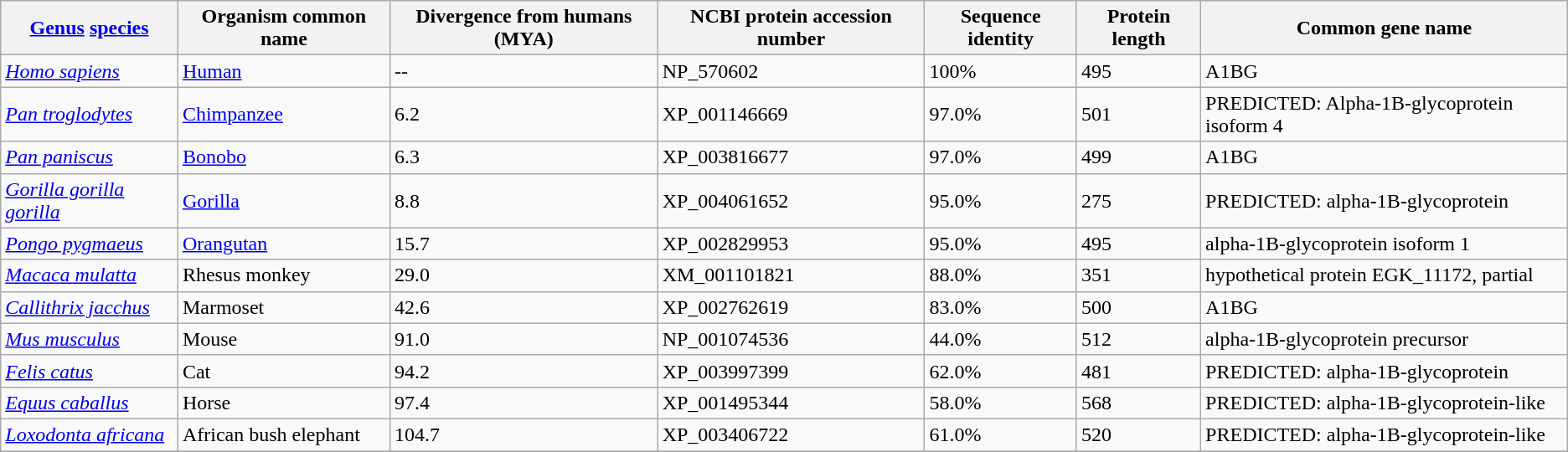<table class="wikitable sortable">
<tr>
<th><a href='#'>Genus</a> <a href='#'>species</a></th>
<th>Organism common name</th>
<th>Divergence from humans (MYA) </th>
<th>NCBI protein accession number</th>
<th>Sequence identity</th>
<th>Protein length</th>
<th>Common gene name</th>
</tr>
<tr>
<td><em><a href='#'>Homo sapiens</a></em></td>
<td><a href='#'>Human</a></td>
<td>--</td>
<td>NP_570602</td>
<td>100%</td>
<td>495</td>
<td>A1BG</td>
</tr>
<tr>
<td><em><a href='#'>Pan troglodytes</a></em></td>
<td><a href='#'>Chimpanzee</a></td>
<td>6.2</td>
<td>XP_001146669</td>
<td>97.0%</td>
<td>501</td>
<td>PREDICTED: Alpha-1B-glycoprotein isoform 4</td>
</tr>
<tr>
<td><em><a href='#'>Pan paniscus</a></em></td>
<td><a href='#'>Bonobo</a></td>
<td>6.3</td>
<td>XP_003816677</td>
<td>97.0%</td>
<td>499</td>
<td>A1BG</td>
</tr>
<tr>
<td><em><a href='#'>Gorilla gorilla gorilla</a></em> </td>
<td><a href='#'>Gorilla</a></td>
<td>8.8</td>
<td>XP_004061652</td>
<td>95.0%</td>
<td>275</td>
<td>PREDICTED: alpha-1B-glycoprotein</td>
</tr>
<tr>
<td><em><a href='#'>Pongo pygmaeus</a></em></td>
<td><a href='#'>Orangutan</a></td>
<td>15.7</td>
<td>XP_002829953</td>
<td>95.0%</td>
<td>495</td>
<td>alpha-1B-glycoprotein isoform 1</td>
</tr>
<tr>
<td><em><a href='#'>Macaca mulatta</a></em></td>
<td>Rhesus monkey</td>
<td>29.0</td>
<td>XM_001101821</td>
<td>88.0%</td>
<td>351</td>
<td>hypothetical protein EGK_11172, partial</td>
</tr>
<tr>
<td><em><a href='#'>Callithrix jacchus</a></em></td>
<td>Marmoset</td>
<td>42.6</td>
<td>XP_002762619</td>
<td>83.0%</td>
<td>500</td>
<td>A1BG</td>
</tr>
<tr>
<td><em><a href='#'>Mus musculus</a></em> </td>
<td>Mouse</td>
<td>91.0</td>
<td>NP_001074536</td>
<td>44.0%</td>
<td>512</td>
<td>alpha-1B-glycoprotein precursor</td>
</tr>
<tr>
<td><em><a href='#'>Felis catus</a></em></td>
<td>Cat</td>
<td>94.2</td>
<td>XP_003997399</td>
<td>62.0%</td>
<td>481</td>
<td>PREDICTED: alpha-1B-glycoprotein</td>
</tr>
<tr>
<td><em><a href='#'>Equus caballus</a></em></td>
<td>Horse</td>
<td>97.4</td>
<td>XP_001495344</td>
<td>58.0%</td>
<td>568</td>
<td>PREDICTED: alpha-1B-glycoprotein-like</td>
</tr>
<tr>
<td><em><a href='#'>Loxodonta africana</a></em> </td>
<td>African bush elephant</td>
<td>104.7</td>
<td>XP_003406722</td>
<td>61.0%</td>
<td>520</td>
<td>PREDICTED: alpha-1B-glycoprotein-like</td>
</tr>
<tr>
</tr>
</table>
